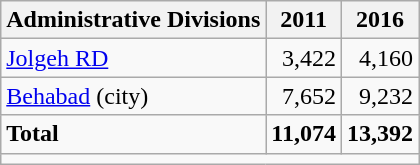<table class="wikitable">
<tr>
<th>Administrative Divisions</th>
<th>2011</th>
<th>2016</th>
</tr>
<tr>
<td><a href='#'>Jolgeh RD</a></td>
<td style="text-align: right;">3,422</td>
<td style="text-align: right;">4,160</td>
</tr>
<tr>
<td><a href='#'>Behabad</a> (city)</td>
<td style="text-align: right;">7,652</td>
<td style="text-align: right;">9,232</td>
</tr>
<tr>
<td><strong>Total</strong></td>
<td style="text-align: right;"><strong>11,074</strong></td>
<td style="text-align: right;"><strong>13,392</strong></td>
</tr>
<tr>
<td colspan=3></td>
</tr>
</table>
